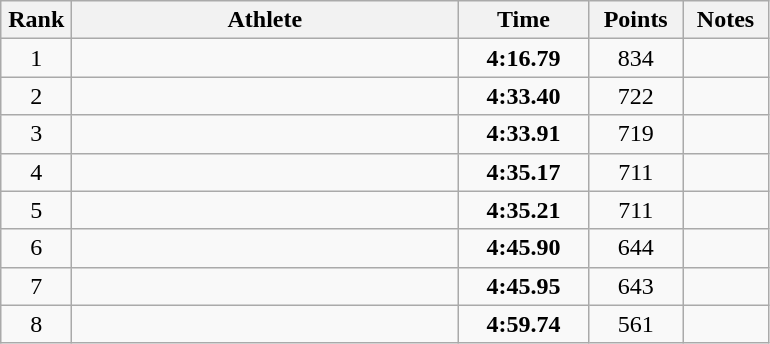<table class="wikitable" style="text-align:center">
<tr>
<th width=40>Rank</th>
<th width=250>Athlete</th>
<th width=80>Time</th>
<th width=55>Points</th>
<th width=50>Notes</th>
</tr>
<tr>
<td>1</td>
<td align=left></td>
<td><strong>4:16.79</strong></td>
<td>834</td>
<td></td>
</tr>
<tr>
<td>2</td>
<td align=left></td>
<td><strong>4:33.40</strong></td>
<td>722</td>
<td></td>
</tr>
<tr>
<td>3</td>
<td align=left></td>
<td><strong>4:33.91</strong></td>
<td>719</td>
<td></td>
</tr>
<tr>
<td>4</td>
<td align=left></td>
<td><strong>4:35.17</strong></td>
<td>711</td>
<td></td>
</tr>
<tr>
<td>5</td>
<td align=left></td>
<td><strong>4:35.21</strong></td>
<td>711</td>
<td></td>
</tr>
<tr>
<td>6</td>
<td align=left></td>
<td><strong>4:45.90</strong></td>
<td>644</td>
<td></td>
</tr>
<tr>
<td>7</td>
<td align=left></td>
<td><strong>4:45.95</strong></td>
<td>643</td>
<td></td>
</tr>
<tr>
<td>8</td>
<td align=left></td>
<td><strong>4:59.74</strong></td>
<td>561</td>
<td></td>
</tr>
</table>
